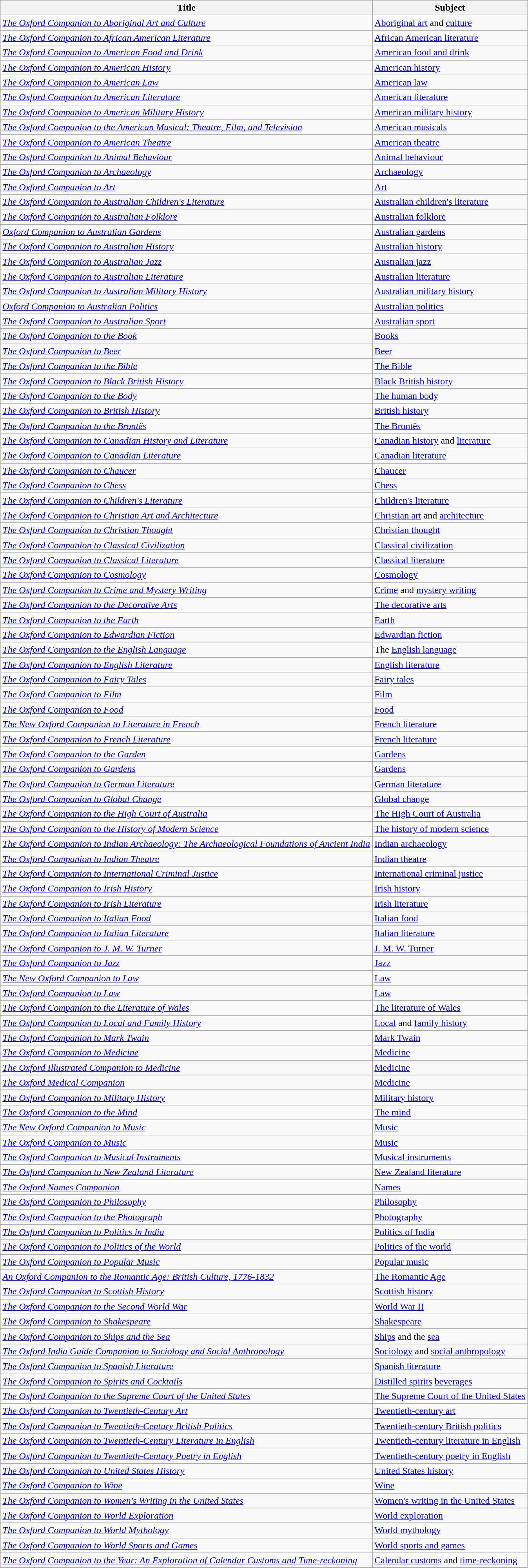<table class="wikitable sortable">
<tr>
<th>Title</th>
<th>Subject</th>
</tr>
<tr>
<td><em><a href='#'>The Oxford Companion to Aboriginal Art and Culture</a></em></td>
<td><a href='#'>Aboriginal art</a> and <a href='#'>culture</a></td>
</tr>
<tr>
<td><em><a href='#'>The Oxford Companion to African American Literature</a></em></td>
<td><a href='#'>African American literature</a></td>
</tr>
<tr>
<td><em><a href='#'>The Oxford Companion to American Food and Drink</a></em></td>
<td><a href='#'>American food and drink</a></td>
</tr>
<tr>
<td><em><a href='#'>The Oxford Companion to American History</a></em></td>
<td><a href='#'>American history</a></td>
</tr>
<tr>
<td><em><a href='#'>The Oxford Companion to American Law</a></em></td>
<td><a href='#'>American law</a></td>
</tr>
<tr>
<td><em><a href='#'>The Oxford Companion to American Literature</a></em></td>
<td><a href='#'>American literature</a></td>
</tr>
<tr>
<td><em><a href='#'>The Oxford Companion to American Military History</a></em></td>
<td><a href='#'>American military history</a></td>
</tr>
<tr>
<td><a href='#'><em>The Oxford Companion to the American Musical: Theatre, Film, and Television</em></a></td>
<td><a href='#'>American musicals</a></td>
</tr>
<tr>
<td><em><a href='#'>The Oxford Companion to American Theatre</a></em></td>
<td><a href='#'>American theatre</a></td>
</tr>
<tr>
<td><em><a href='#'>The Oxford Companion to Animal Behaviour</a></em></td>
<td><a href='#'>Animal behaviour</a></td>
</tr>
<tr>
<td><em><a href='#'>The Oxford Companion to Archaeology</a></em></td>
<td><a href='#'>Archaeology</a></td>
</tr>
<tr>
<td><em><a href='#'>The Oxford Companion to Art</a></em></td>
<td><a href='#'>Art</a></td>
</tr>
<tr>
<td><em><a href='#'>The Oxford Companion to Australian Children's Literature</a></em></td>
<td><a href='#'>Australian children's literature</a></td>
</tr>
<tr>
<td><em><a href='#'>The Oxford Companion to Australian Folklore</a></em></td>
<td><a href='#'>Australian folklore</a></td>
</tr>
<tr>
<td><em><a href='#'>Oxford Companion to Australian Gardens</a></em></td>
<td><a href='#'>Australian gardens</a></td>
</tr>
<tr>
<td><em><a href='#'>The Oxford Companion to Australian History</a></em></td>
<td><a href='#'>Australian history</a></td>
</tr>
<tr>
<td><em><a href='#'>The Oxford Companion to Australian Jazz</a></em></td>
<td><a href='#'>Australian jazz</a></td>
</tr>
<tr>
<td><em><a href='#'>The Oxford Companion to Australian Literature</a></em></td>
<td><a href='#'>Australian literature</a></td>
</tr>
<tr>
<td><em><a href='#'>The Oxford Companion to Australian Military History</a></em></td>
<td><a href='#'>Australian military history</a></td>
</tr>
<tr>
<td><em><a href='#'>Oxford Companion to Australian Politics</a></em></td>
<td><a href='#'>Australian politics</a></td>
</tr>
<tr>
<td><em><a href='#'>The Oxford Companion to Australian Sport</a></em></td>
<td><a href='#'>Australian sport</a></td>
</tr>
<tr>
<td><em><a href='#'>The Oxford Companion to the Book</a></em></td>
<td><a href='#'>Books</a></td>
</tr>
<tr>
<td><em><a href='#'>The Oxford Companion to Beer</a></em></td>
<td><a href='#'>Beer</a></td>
</tr>
<tr>
<td><em><a href='#'>The Oxford Companion to the Bible</a></em></td>
<td><a href='#'>The Bible</a></td>
</tr>
<tr>
<td><em><a href='#'>The Oxford Companion to Black British History</a></em></td>
<td><a href='#'>Black British history</a></td>
</tr>
<tr>
<td><em><a href='#'>The Oxford Companion to the Body</a></em></td>
<td><a href='#'>The human body</a></td>
</tr>
<tr>
<td><em><a href='#'>The Oxford Companion to British History</a></em></td>
<td><a href='#'>British history</a></td>
</tr>
<tr>
<td><em><a href='#'>The Oxford Companion to the Brontës</a></em></td>
<td><a href='#'>The Brontës</a></td>
</tr>
<tr>
<td><em><a href='#'>The Oxford Companion to Canadian History and Literature</a></em></td>
<td><a href='#'>Canadian history</a> and <a href='#'>literature</a></td>
</tr>
<tr>
<td><em><a href='#'>The Oxford Companion to Canadian Literature</a></em></td>
<td><a href='#'>Canadian literature</a></td>
</tr>
<tr>
<td><em><a href='#'>The Oxford Companion to Chaucer</a></em></td>
<td><a href='#'>Chaucer</a></td>
</tr>
<tr>
<td><em><a href='#'>The Oxford Companion to Chess</a></em></td>
<td><a href='#'>Chess</a></td>
</tr>
<tr>
<td><em><a href='#'>The Oxford Companion to Children's Literature</a></em></td>
<td><a href='#'>Children's literature</a></td>
</tr>
<tr>
<td><em><a href='#'>The Oxford Companion to Christian Art and Architecture</a></em></td>
<td><a href='#'>Christian art</a> and <a href='#'>architecture</a></td>
</tr>
<tr>
<td><em><a href='#'>The Oxford Companion to Christian Thought</a></em></td>
<td><a href='#'>Christian thought</a></td>
</tr>
<tr>
<td><em><a href='#'>The Oxford Companion to Classical Civilization</a></em></td>
<td><a href='#'>Classical civilization</a></td>
</tr>
<tr>
<td><em><a href='#'>The Oxford Companion to Classical Literature</a></em></td>
<td><a href='#'>Classical literature</a></td>
</tr>
<tr>
<td><em><a href='#'>The Oxford Companion to Cosmology</a></em></td>
<td><a href='#'>Cosmology</a></td>
</tr>
<tr>
<td><em><a href='#'>The Oxford Companion to Crime and Mystery Writing</a></em></td>
<td><a href='#'>Crime</a> and <a href='#'>mystery writing</a></td>
</tr>
<tr>
<td><em><a href='#'>The Oxford Companion to the Decorative Arts</a></em></td>
<td><a href='#'>The decorative arts</a></td>
</tr>
<tr>
<td><em><a href='#'>The Oxford Companion to the Earth</a></em></td>
<td><a href='#'>Earth</a></td>
</tr>
<tr>
<td><em><a href='#'>The Oxford Companion to Edwardian Fiction</a></em></td>
<td><a href='#'>Edwardian fiction</a></td>
</tr>
<tr>
<td><em><a href='#'>The Oxford Companion to the English Language</a></em></td>
<td>The <a href='#'>English language</a></td>
</tr>
<tr>
<td><em><a href='#'>The Oxford Companion to English Literature</a></em></td>
<td><a href='#'>English literature</a></td>
</tr>
<tr>
<td><em><a href='#'>The Oxford Companion to Fairy Tales</a></em></td>
<td><a href='#'>Fairy tales</a></td>
</tr>
<tr>
<td><em><a href='#'>The Oxford Companion to Film</a></em></td>
<td><a href='#'>Film</a></td>
</tr>
<tr>
<td><em><a href='#'>The Oxford Companion to Food</a></em></td>
<td><a href='#'>Food</a></td>
</tr>
<tr>
<td><em><a href='#'>The New Oxford Companion to Literature in French</a></em></td>
<td><a href='#'>French literature</a></td>
</tr>
<tr>
<td><em><a href='#'>The Oxford Companion to French Literature</a></em></td>
<td><a href='#'>French literature</a></td>
</tr>
<tr>
<td><em><a href='#'>The Oxford Companion to the Garden</a></em></td>
<td><a href='#'>Gardens</a></td>
</tr>
<tr>
<td><em><a href='#'>The Oxford Companion to Gardens</a></em></td>
<td><a href='#'>Gardens</a></td>
</tr>
<tr>
<td><em><a href='#'>The Oxford Companion to German Literature</a></em></td>
<td><a href='#'>German literature</a></td>
</tr>
<tr>
<td><em><a href='#'>The Oxford Companion to Global Change</a></em></td>
<td><a href='#'>Global change</a></td>
</tr>
<tr>
<td><em><a href='#'>The Oxford Companion to the High Court of Australia</a></em></td>
<td><a href='#'>The High Court of Australia</a></td>
</tr>
<tr>
<td><em><a href='#'>The Oxford Companion to the History of Modern Science</a></em></td>
<td><a href='#'>The history of modern science</a></td>
</tr>
<tr>
<td><em><a href='#'>The Oxford Companion to Indian Archaeology: The Archaeological Foundations of Ancient India</a></em></td>
<td><a href='#'>Indian archaeology</a></td>
</tr>
<tr>
<td><em><a href='#'>The Oxford Companion to Indian Theatre</a></em></td>
<td><a href='#'>Indian theatre</a></td>
</tr>
<tr>
<td><em><a href='#'>The Oxford Companion to International Criminal Justice</a></em></td>
<td><a href='#'>International criminal justice</a></td>
</tr>
<tr>
<td><em><a href='#'>The Oxford Companion to Irish History</a></em></td>
<td><a href='#'>Irish history</a></td>
</tr>
<tr>
<td><em><a href='#'>The Oxford Companion to Irish Literature</a></em></td>
<td><a href='#'>Irish literature</a></td>
</tr>
<tr>
<td><em><a href='#'>The Oxford Companion to Italian Food</a></em></td>
<td><a href='#'>Italian food</a></td>
</tr>
<tr>
<td><em><a href='#'>The Oxford Companion to Italian Literature</a></em></td>
<td><a href='#'>Italian literature</a></td>
</tr>
<tr>
<td><em><a href='#'>The Oxford Companion to J. M. W. Turner</a></em></td>
<td><a href='#'>J. M. W. Turner</a></td>
</tr>
<tr>
<td><em><a href='#'>The Oxford Companion to Jazz</a></em></td>
<td><a href='#'>Jazz</a></td>
</tr>
<tr>
<td><em><a href='#'>The New Oxford Companion to Law</a></em></td>
<td><a href='#'>Law</a></td>
</tr>
<tr>
<td><em><a href='#'>The Oxford Companion to Law</a></em></td>
<td><a href='#'>Law</a></td>
</tr>
<tr>
<td><em><a href='#'>The Oxford Companion to the Literature of Wales</a></em></td>
<td><a href='#'>The literature of Wales</a></td>
</tr>
<tr>
<td><em><a href='#'>The Oxford Companion to Local and Family History</a></em></td>
<td><a href='#'>Local</a> and <a href='#'>family history</a></td>
</tr>
<tr>
<td><em><a href='#'>The Oxford Companion to Mark Twain</a></em></td>
<td><a href='#'>Mark Twain</a></td>
</tr>
<tr>
<td><em><a href='#'>The Oxford Companion to Medicine</a></em></td>
<td><a href='#'>Medicine</a></td>
</tr>
<tr>
<td><em><a href='#'>The Oxford Illustrated Companion to Medicine</a></em></td>
<td><a href='#'>Medicine</a></td>
</tr>
<tr>
<td><em><a href='#'>The Oxford Medical Companion</a></em></td>
<td><a href='#'>Medicine</a></td>
</tr>
<tr>
<td><em><a href='#'>The Oxford Companion to Military History</a></em></td>
<td><a href='#'>Military history</a></td>
</tr>
<tr>
<td><em><a href='#'>The Oxford Companion to the Mind</a></em></td>
<td><a href='#'>The mind</a></td>
</tr>
<tr>
<td><em><a href='#'>The New Oxford Companion to Music</a></em></td>
<td><a href='#'>Music</a></td>
</tr>
<tr>
<td><em><a href='#'>The Oxford Companion to Music</a></em></td>
<td><a href='#'>Music</a></td>
</tr>
<tr>
<td><em><a href='#'>The Oxford Companion to Musical Instruments</a></em></td>
<td><a href='#'>Musical instruments</a></td>
</tr>
<tr>
<td><em><a href='#'>The Oxford Companion to New Zealand Literature</a></em></td>
<td><a href='#'>New Zealand literature</a></td>
</tr>
<tr>
<td><em><a href='#'>The Oxford Names Companion</a></em></td>
<td><a href='#'>Names</a></td>
</tr>
<tr>
<td><em><a href='#'>The Oxford Companion to Philosophy</a></em></td>
<td><a href='#'>Philosophy</a></td>
</tr>
<tr>
<td><em><a href='#'>The Oxford Companion to the Photograph</a></em></td>
<td><a href='#'>Photography</a></td>
</tr>
<tr>
<td><em><a href='#'>The Oxford Companion to Politics in India</a></em></td>
<td><a href='#'>Politics of India</a></td>
</tr>
<tr>
<td><em><a href='#'>The Oxford Companion to Politics of the World</a></em></td>
<td><a href='#'>Politics of the world</a></td>
</tr>
<tr>
<td><em><a href='#'>The Oxford Companion to Popular Music</a></em></td>
<td><a href='#'>Popular music</a></td>
</tr>
<tr>
<td><em><a href='#'>An Oxford Companion to the Romantic Age: British Culture, 1776-1832</a></em></td>
<td><a href='#'>The Romantic Age</a></td>
</tr>
<tr>
<td><em><a href='#'>The Oxford Companion to Scottish History</a></em></td>
<td><a href='#'>Scottish history</a></td>
</tr>
<tr>
<td><em><a href='#'>The Oxford Companion to the Second World War</a></em></td>
<td><a href='#'>World War II</a></td>
</tr>
<tr>
<td><em><a href='#'>The Oxford Companion to Shakespeare</a></em></td>
<td><a href='#'>Shakespeare</a></td>
</tr>
<tr>
<td><em><a href='#'>The Oxford Companion to Ships and the Sea</a></em></td>
<td><a href='#'>Ships</a> and the <a href='#'>sea</a></td>
</tr>
<tr>
<td><em><a href='#'>The Oxford India Guide Companion to Sociology and Social Anthropology</a></em></td>
<td><a href='#'>Sociology</a> and <a href='#'>social anthropology</a></td>
</tr>
<tr>
<td><em><a href='#'>The Oxford Companion to Spanish Literature</a></em></td>
<td><a href='#'>Spanish literature</a></td>
</tr>
<tr>
<td><em><a href='#'>The Oxford Companion to Spirits and Cocktails</a></em></td>
<td><a href='#'>Distilled spirits</a> <a href='#'>beverages</a></td>
</tr>
<tr>
<td><em><a href='#'>The Oxford Companion to the Supreme Court of the United States</a></em></td>
<td><a href='#'>The Supreme Court of the United States</a></td>
</tr>
<tr>
<td><em><a href='#'>The Oxford Companion to Twentieth-Century Art</a></em></td>
<td><a href='#'>Twentieth-century art</a></td>
</tr>
<tr>
<td><em><a href='#'>The Oxford Companion to Twentieth-Century British Politics</a></em></td>
<td><a href='#'>Twentieth-century British politics</a></td>
</tr>
<tr>
<td><em><a href='#'>The Oxford Companion to Twentieth-Century Literature in English</a></em></td>
<td><a href='#'>Twentieth-century literature in English</a></td>
</tr>
<tr>
<td><em><a href='#'>The Oxford Companion to Twentieth-Century Poetry in English</a></em></td>
<td><a href='#'>Twentieth-century poetry in English</a></td>
</tr>
<tr>
<td><em><a href='#'>The Oxford Companion to United States History</a></em></td>
<td><a href='#'>United States history</a></td>
</tr>
<tr>
<td><em><a href='#'>The Oxford Companion to Wine</a></em></td>
<td><a href='#'>Wine</a></td>
</tr>
<tr>
<td><em><a href='#'>The Oxford Companion to Women's Writing in the United States</a></em></td>
<td><a href='#'>Women's writing in the United States</a></td>
</tr>
<tr>
<td><em><a href='#'>The Oxford Companion to World Exploration</a></em></td>
<td><a href='#'>World exploration</a></td>
</tr>
<tr>
<td><em><a href='#'>The Oxford Companion to World Mythology</a></em></td>
<td><a href='#'>World mythology</a></td>
</tr>
<tr>
<td><em><a href='#'>The Oxford Companion to World Sports and Games</a></em></td>
<td><a href='#'>World sports and games</a></td>
</tr>
<tr>
<td><em><a href='#'>The Oxford Companion to the Year: An Exploration of Calendar Customs and Time-reckoning</a></em></td>
<td><a href='#'>Calendar customs</a> and <a href='#'>time-reckoning</a></td>
</tr>
</table>
